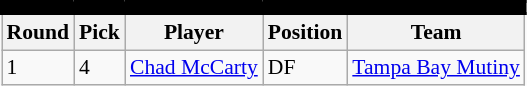<table class="wikitable sortable" style="text-align:center; font-size:90%; text-align:left;">
<tr style="border-spacing: 2px; border: 2px solid black;">
<td colspan="7" bgcolor="#000000" color="#000000" border="#FED000" align="center"><strong></strong></td>
</tr>
<tr>
<th><strong>Round</strong></th>
<th><strong>Pick</strong></th>
<th><strong>Player</strong></th>
<th><strong>Position</strong></th>
<th><strong>Team</strong></th>
</tr>
<tr>
<td>1</td>
<td>4</td>
<td> <a href='#'>Chad McCarty</a></td>
<td>DF</td>
<td><a href='#'>Tampa Bay Mutiny</a></td>
</tr>
</table>
